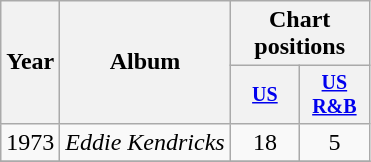<table class="wikitable" style="text-align:center;">
<tr>
<th rowspan="2">Year</th>
<th rowspan="2">Album</th>
<th colspan="2">Chart positions</th>
</tr>
<tr style="font-size:smaller;">
<th width="40"><a href='#'>US</a></th>
<th width="40"><a href='#'>US<br>R&B</a></th>
</tr>
<tr>
<td rowspan="1">1973</td>
<td align="left"><em>Eddie Kendricks</em></td>
<td>18</td>
<td>5</td>
</tr>
<tr>
</tr>
</table>
